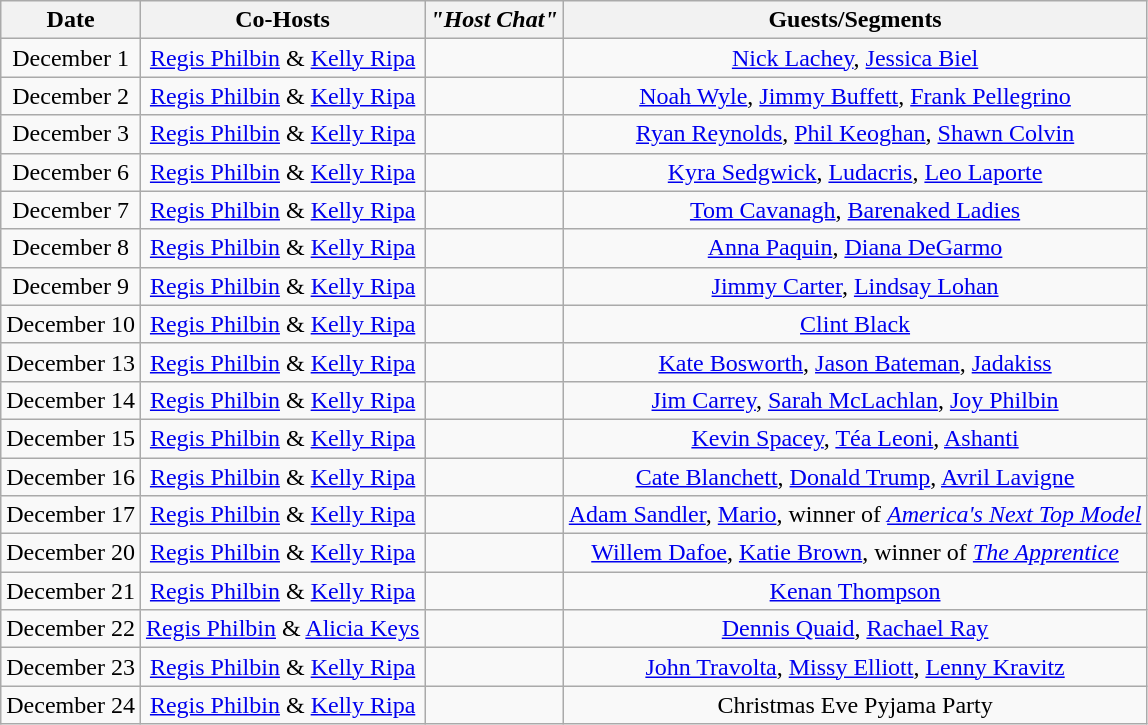<table class="wikitable sortable" style="text-align:center;">
<tr>
<th>Date</th>
<th>Co-Hosts</th>
<th><em>"Host Chat"</em></th>
<th>Guests/Segments</th>
</tr>
<tr>
<td>December 1</td>
<td><a href='#'>Regis Philbin</a> & <a href='#'>Kelly Ripa</a></td>
<td></td>
<td><a href='#'>Nick Lachey</a>, <a href='#'>Jessica Biel</a></td>
</tr>
<tr>
<td>December 2</td>
<td><a href='#'>Regis Philbin</a> & <a href='#'>Kelly Ripa</a></td>
<td></td>
<td><a href='#'>Noah Wyle</a>, <a href='#'>Jimmy Buffett</a>, <a href='#'>Frank Pellegrino</a></td>
</tr>
<tr>
<td>December 3</td>
<td><a href='#'>Regis Philbin</a> & <a href='#'>Kelly Ripa</a></td>
<td></td>
<td><a href='#'>Ryan Reynolds</a>, <a href='#'>Phil Keoghan</a>, <a href='#'>Shawn Colvin</a></td>
</tr>
<tr>
<td>December 6</td>
<td><a href='#'>Regis Philbin</a> & <a href='#'>Kelly Ripa</a></td>
<td></td>
<td><a href='#'>Kyra Sedgwick</a>, <a href='#'>Ludacris</a>, <a href='#'>Leo Laporte</a></td>
</tr>
<tr>
<td>December 7</td>
<td><a href='#'>Regis Philbin</a> & <a href='#'>Kelly Ripa</a></td>
<td></td>
<td><a href='#'>Tom Cavanagh</a>, <a href='#'>Barenaked Ladies</a></td>
</tr>
<tr>
<td>December 8</td>
<td><a href='#'>Regis Philbin</a> & <a href='#'>Kelly Ripa</a></td>
<td></td>
<td><a href='#'>Anna Paquin</a>, <a href='#'>Diana DeGarmo</a></td>
</tr>
<tr>
<td>December 9</td>
<td><a href='#'>Regis Philbin</a> & <a href='#'>Kelly Ripa</a></td>
<td></td>
<td><a href='#'>Jimmy Carter</a>, <a href='#'>Lindsay Lohan</a></td>
</tr>
<tr>
<td>December 10</td>
<td><a href='#'>Regis Philbin</a> & <a href='#'>Kelly Ripa</a></td>
<td></td>
<td><a href='#'>Clint Black</a></td>
</tr>
<tr>
<td>December 13</td>
<td><a href='#'>Regis Philbin</a> & <a href='#'>Kelly Ripa</a></td>
<td></td>
<td><a href='#'>Kate Bosworth</a>, <a href='#'>Jason Bateman</a>, <a href='#'>Jadakiss</a></td>
</tr>
<tr>
<td>December 14</td>
<td><a href='#'>Regis Philbin</a> & <a href='#'>Kelly Ripa</a></td>
<td></td>
<td><a href='#'>Jim Carrey</a>, <a href='#'>Sarah McLachlan</a>, <a href='#'>Joy Philbin</a></td>
</tr>
<tr>
<td>December 15</td>
<td><a href='#'>Regis Philbin</a> & <a href='#'>Kelly Ripa</a></td>
<td></td>
<td><a href='#'>Kevin Spacey</a>, <a href='#'>Téa Leoni</a>, <a href='#'>Ashanti</a></td>
</tr>
<tr>
<td>December 16</td>
<td><a href='#'>Regis Philbin</a> & <a href='#'>Kelly Ripa</a></td>
<td></td>
<td><a href='#'>Cate Blanchett</a>, <a href='#'>Donald Trump</a>, <a href='#'>Avril Lavigne</a></td>
</tr>
<tr>
<td>December 17</td>
<td><a href='#'>Regis Philbin</a> & <a href='#'>Kelly Ripa</a></td>
<td></td>
<td><a href='#'>Adam Sandler</a>, <a href='#'>Mario</a>, winner of <em><a href='#'>America's Next Top Model</a></em></td>
</tr>
<tr>
<td>December 20</td>
<td><a href='#'>Regis Philbin</a> & <a href='#'>Kelly Ripa</a></td>
<td></td>
<td><a href='#'>Willem Dafoe</a>, <a href='#'>Katie Brown</a>, winner of <em><a href='#'>The Apprentice</a></em></td>
</tr>
<tr>
<td>December 21</td>
<td><a href='#'>Regis Philbin</a> & <a href='#'>Kelly Ripa</a></td>
<td></td>
<td><a href='#'>Kenan Thompson</a></td>
</tr>
<tr>
<td>December 22</td>
<td><a href='#'>Regis Philbin</a> & <a href='#'>Alicia Keys</a></td>
<td></td>
<td><a href='#'>Dennis Quaid</a>, <a href='#'>Rachael Ray</a></td>
</tr>
<tr>
<td>December 23</td>
<td><a href='#'>Regis Philbin</a> & <a href='#'>Kelly Ripa</a></td>
<td></td>
<td><a href='#'>John Travolta</a>, <a href='#'>Missy Elliott</a>, <a href='#'>Lenny Kravitz</a></td>
</tr>
<tr>
<td>December 24</td>
<td><a href='#'>Regis Philbin</a> & <a href='#'>Kelly Ripa</a></td>
<td></td>
<td>Christmas Eve Pyjama Party</td>
</tr>
</table>
